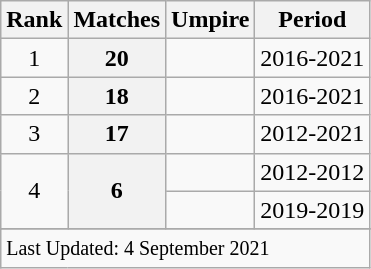<table class="wikitable plainrowheaders sortable">
<tr>
<th scope=col>Rank</th>
<th scope=col>Matches</th>
<th scope=col>Umpire</th>
<th scope=col>Period</th>
</tr>
<tr>
<td align=center>1</td>
<th scope=row style=text-align:center;>20</th>
<td> </td>
<td>2016-2021</td>
</tr>
<tr>
<td align=center>2</td>
<th scope=row style=text-align:center;>18</th>
<td> </td>
<td>2016-2021</td>
</tr>
<tr>
<td align=center>3</td>
<th scope=row style=text-align:center;>17</th>
<td> </td>
<td>2012-2021</td>
</tr>
<tr>
<td align=center rowspan=2>4</td>
<th scope=row style=text-align:center; rowspan=2>6</th>
<td></td>
<td>2012-2012</td>
</tr>
<tr>
<td> </td>
<td>2019-2019</td>
</tr>
<tr>
</tr>
<tr class=sortbottom>
<td colspan=4><small>Last Updated: 4 September 2021</small></td>
</tr>
</table>
